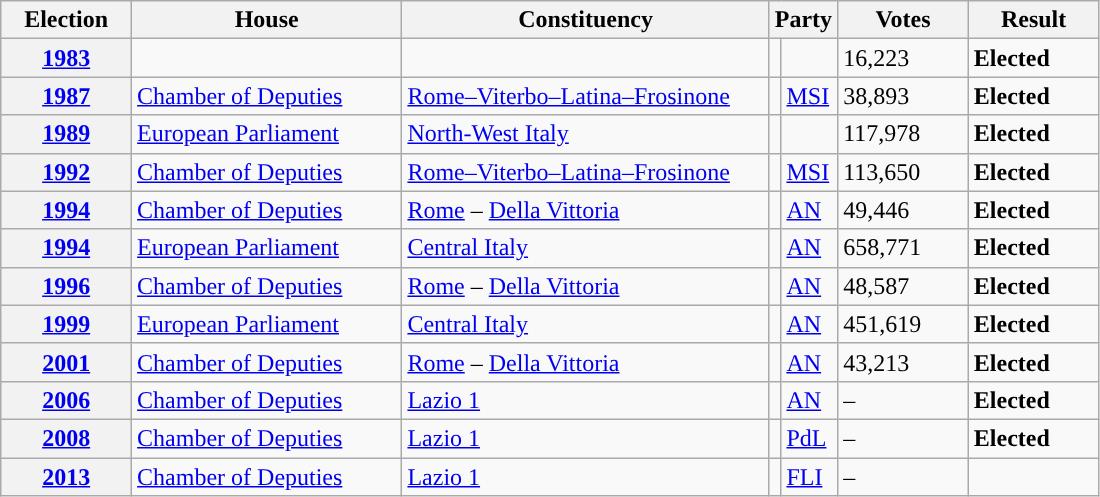<table class=wikitable style="width:58%; border:1px #AAAAFF solid">
<tr>
<th width=12%>Election</th>
<th width=25%>House</th>
<th width=34%>Constituency</th>
<th width=5% colspan="2">Party</th>
<th width=12%>Votes</th>
<th width=12%>Result</th>
</tr>
<tr>
<th><a href='#'>1983</a></th>
<td></td>
<td></td>
<td></td>
<td></td>
<td>16,223</td>
<td> <strong>Elected</strong></td>
</tr>
<tr>
<th><a href='#'>1987</a></th>
<td><a href='#'>Chamber of Deputies</a></td>
<td><a href='#'>Rome–Viterbo–Latina–Frosinone</a></td>
<td></td>
<td><a href='#'>MSI</a></td>
<td>38,893</td>
<td> <strong>Elected</strong></td>
</tr>
<tr>
<th><a href='#'>1989</a></th>
<td><a href='#'>European Parliament</a></td>
<td><a href='#'>North-West Italy</a></td>
<td></td>
<td></td>
<td>117,978</td>
<td> <strong>Elected</strong></td>
</tr>
<tr>
<th><a href='#'>1992</a></th>
<td><a href='#'>Chamber of Deputies</a></td>
<td><a href='#'>Rome–Viterbo–Latina–Frosinone</a></td>
<td></td>
<td><a href='#'>MSI</a></td>
<td>113,650</td>
<td> <strong>Elected</strong></td>
</tr>
<tr>
<th><a href='#'>1994</a></th>
<td><a href='#'>Chamber of Deputies</a></td>
<td><a href='#'>Rome</a> – <a href='#'>Della Vittoria</a></td>
<td></td>
<td><a href='#'>AN</a></td>
<td>49,446</td>
<td> <strong>Elected</strong></td>
</tr>
<tr>
<th><a href='#'>1994</a></th>
<td><a href='#'>European Parliament</a></td>
<td><a href='#'>Central Italy</a></td>
<td></td>
<td><a href='#'>AN</a></td>
<td>658,771</td>
<td> <strong>Elected</strong></td>
</tr>
<tr>
<th><a href='#'>1996</a></th>
<td><a href='#'>Chamber of Deputies</a></td>
<td><a href='#'>Rome</a> – <a href='#'>Della Vittoria</a></td>
<td></td>
<td><a href='#'>AN</a></td>
<td>48,587</td>
<td> <strong>Elected</strong></td>
</tr>
<tr>
<th><a href='#'>1999</a></th>
<td><a href='#'>European Parliament</a></td>
<td><a href='#'>Central Italy</a></td>
<td></td>
<td><a href='#'>AN</a></td>
<td>451,619</td>
<td> <strong>Elected</strong></td>
</tr>
<tr>
<th><a href='#'>2001</a></th>
<td><a href='#'>Chamber of Deputies</a></td>
<td><a href='#'>Rome</a> – <a href='#'>Della Vittoria</a></td>
<td></td>
<td><a href='#'>AN</a></td>
<td>43,213</td>
<td> <strong>Elected</strong></td>
</tr>
<tr>
<th><a href='#'>2006</a></th>
<td><a href='#'>Chamber of Deputies</a></td>
<td><a href='#'>Lazio 1</a></td>
<td></td>
<td><a href='#'>AN</a></td>
<td>–</td>
<td> <strong>Elected</strong></td>
</tr>
<tr>
<th><a href='#'>2008</a></th>
<td><a href='#'>Chamber of Deputies</a></td>
<td><a href='#'>Lazio 1</a></td>
<td></td>
<td><a href='#'>PdL</a></td>
<td>–</td>
<td> <strong>Elected</strong></td>
</tr>
<tr>
<th><a href='#'>2013</a></th>
<td><a href='#'>Chamber of Deputies</a></td>
<td><a href='#'>Lazio 1</a></td>
<td></td>
<td><a href='#'>FLI</a></td>
<td>–</td>
<td></td>
</tr>
</table>
